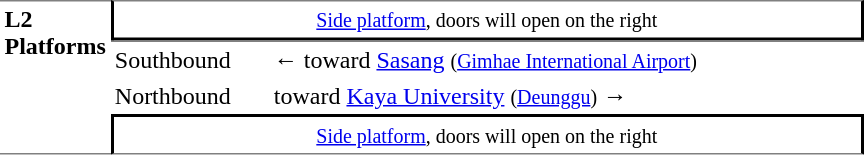<table table border=0 cellspacing=0 cellpadding=3>
<tr>
<td style="border-top:solid 1px gray;border-bottom:solid 1px gray;" width=50 rowspan=10 valign=top><strong>L2<br>Platforms</strong></td>
<td style="border-top:solid 1px gray;border-right:solid 2px black;border-left:solid 2px black;border-bottom:solid 2px black;text-align:center;" colspan=2><small><a href='#'>Side platform</a>, doors will open on the right</small></td>
</tr>
<tr>
<td style="border-bottom:solid 0px gray;border-top:solid 1px gray;" width=100>Southbound</td>
<td style="border-bottom:solid 0px gray;border-top:solid 1px gray;" width=390>←  toward <a href='#'>Sasang</a> <small>(<a href='#'>Gimhae International Airport</a>)</small></td>
</tr>
<tr>
<td>Northbound</td>
<td>  toward <a href='#'>Kaya University</a> <small>(<a href='#'>Deunggu</a>)</small> →</td>
</tr>
<tr>
<td style="border-top:solid 2px black;border-right:solid 2px black;border-left:solid 2px black;border-bottom:solid 1px gray;text-align:center;" colspan=2><small><a href='#'>Side platform</a>, doors will open on the right</small></td>
</tr>
</table>
